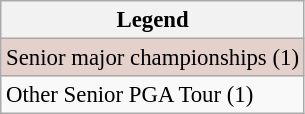<table class="wikitable" style="font-size:95%;">
<tr>
<th>Legend</th>
</tr>
<tr style="background:#e5d1cb;">
<td>Senior major championships (1)</td>
</tr>
<tr>
<td>Other Senior PGA Tour (1)</td>
</tr>
</table>
